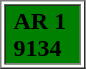<table border=1>
<tr bgcolor="#008000">
<td> <span><strong>AR 1</strong>  </span><br> <span><strong>9134</strong></span> </td>
</tr>
</table>
